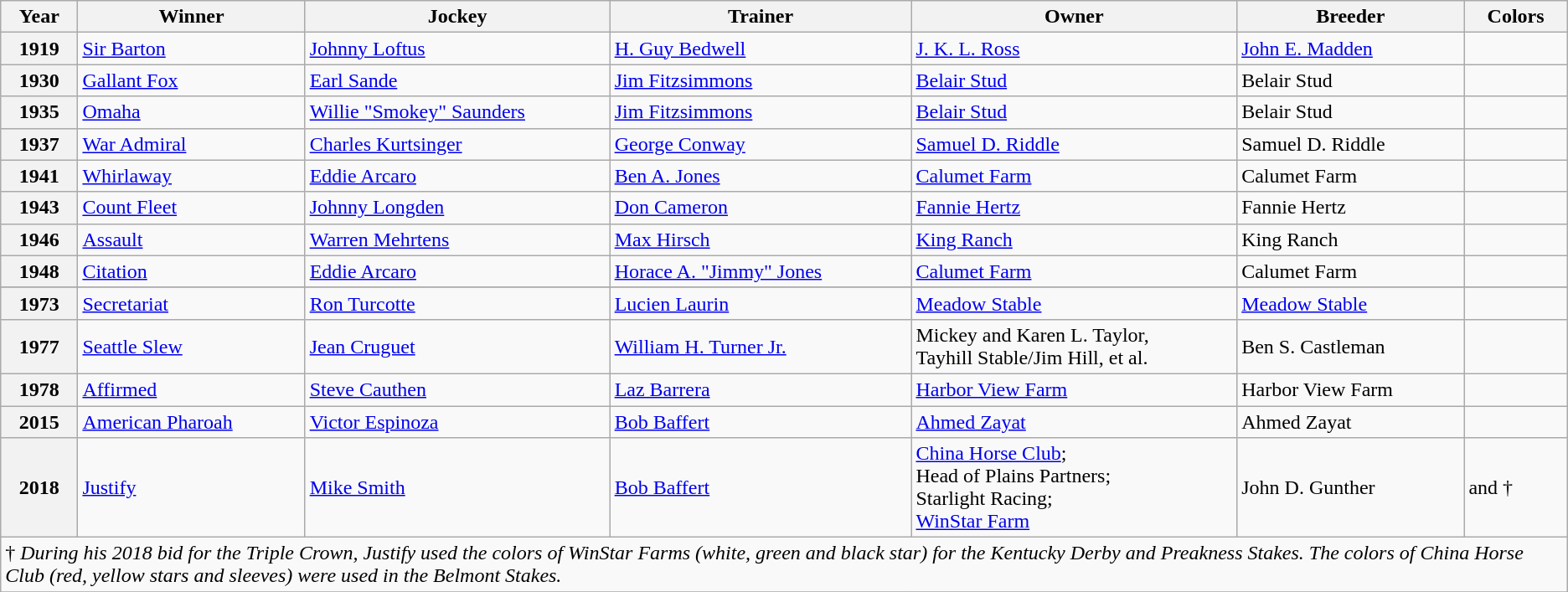<table class="wikitable sortable">
<tr>
<th scope="col">Year</th>
<th scope="col">Winner</th>
<th scope="col">Jockey</th>
<th scope="col">Trainer</th>
<th scope="col">Owner</th>
<th scope="col">Breeder</th>
<th scope="col" class="unsortable">Colors</th>
</tr>
<tr>
<th scope="row">1919</th>
<td><a href='#'>Sir Barton</a></td>
<td><a href='#'>Johnny Loftus</a></td>
<td><a href='#'>H. Guy Bedwell</a></td>
<td><a href='#'>J. K. L. Ross</a></td>
<td><a href='#'>John E. Madden</a></td>
<td></td>
</tr>
<tr>
<th scope="row">1930</th>
<td><a href='#'>Gallant Fox</a></td>
<td><a href='#'>Earl Sande</a></td>
<td><a href='#'>Jim Fitzsimmons</a></td>
<td><a href='#'>Belair Stud</a></td>
<td>Belair Stud</td>
<td></td>
</tr>
<tr>
<th scope="row">1935</th>
<td><a href='#'>Omaha</a></td>
<td><a href='#'>Willie "Smokey" Saunders</a></td>
<td><a href='#'>Jim Fitzsimmons</a></td>
<td><a href='#'>Belair Stud</a></td>
<td>Belair Stud</td>
<td></td>
</tr>
<tr>
<th scope="row">1937</th>
<td><a href='#'>War Admiral</a></td>
<td><a href='#'>Charles Kurtsinger</a></td>
<td><a href='#'>George Conway</a></td>
<td><a href='#'>Samuel D. Riddle</a></td>
<td>Samuel D. Riddle</td>
<td></td>
</tr>
<tr>
<th scope="row">1941</th>
<td><a href='#'>Whirlaway</a></td>
<td><a href='#'>Eddie Arcaro</a></td>
<td><a href='#'>Ben A. Jones</a></td>
<td><a href='#'>Calumet Farm</a></td>
<td>Calumet Farm</td>
<td></td>
</tr>
<tr>
<th scope="row">1943</th>
<td><a href='#'>Count Fleet</a></td>
<td><a href='#'>Johnny Longden</a></td>
<td><a href='#'>Don Cameron</a></td>
<td><a href='#'>Fannie Hertz</a></td>
<td>Fannie Hertz</td>
<td></td>
</tr>
<tr>
<th scope="row">1946</th>
<td><a href='#'>Assault</a></td>
<td><a href='#'>Warren Mehrtens</a></td>
<td><a href='#'>Max Hirsch</a></td>
<td><a href='#'>King Ranch</a></td>
<td>King Ranch</td>
<td></td>
</tr>
<tr>
<th scope="row">1948</th>
<td><a href='#'>Citation</a></td>
<td><a href='#'>Eddie Arcaro</a></td>
<td><a href='#'>Horace A. "Jimmy" Jones</a></td>
<td><a href='#'>Calumet Farm</a></td>
<td>Calumet Farm</td>
<td></td>
</tr>
<tr>
</tr>
<tr>
<th scope="row">1973</th>
<td><a href='#'>Secretariat</a></td>
<td><a href='#'>Ron Turcotte</a></td>
<td><a href='#'>Lucien Laurin</a></td>
<td><a href='#'>Meadow Stable</a></td>
<td><a href='#'>Meadow Stable</a></td>
<td></td>
</tr>
<tr>
<th scope="row">1977</th>
<td><a href='#'>Seattle Slew</a></td>
<td><a href='#'>Jean Cruguet</a></td>
<td><a href='#'>William H. Turner Jr.</a></td>
<td>Mickey and Karen L. Taylor,<br>Tayhill Stable/Jim Hill, et al.</td>
<td>Ben S. Castleman</td>
<td></td>
</tr>
<tr>
<th scope="row">1978</th>
<td><a href='#'>Affirmed</a></td>
<td><a href='#'>Steve Cauthen</a></td>
<td><a href='#'>Laz Barrera</a></td>
<td><a href='#'>Harbor View Farm</a></td>
<td>Harbor View Farm</td>
<td></td>
</tr>
<tr>
<th scope="row">2015</th>
<td><a href='#'>American Pharoah</a></td>
<td><a href='#'>Victor Espinoza</a></td>
<td><a href='#'>Bob Baffert</a></td>
<td><a href='#'>Ahmed Zayat</a></td>
<td>Ahmed Zayat</td>
<td></td>
</tr>
<tr>
<th scope="row">2018</th>
<td><a href='#'>Justify</a></td>
<td><a href='#'>Mike Smith</a></td>
<td><a href='#'>Bob Baffert</a></td>
<td><a href='#'>China Horse Club</a>;<br>Head of Plains Partners;<br>Starlight Racing;<br><a href='#'>WinStar Farm</a></td>
<td>John D. Gunther</td>
<td> and  †</td>
</tr>
<tr>
<td colspan="7">† <em>During his 2018 bid for the Triple Crown, Justify used the colors of WinStar Farms (white, green and black star) for the Kentucky Derby and Preakness Stakes. The colors of China Horse Club (red, yellow stars and sleeves) were used in the Belmont Stakes.</em></td>
</tr>
<tr>
</tr>
</table>
